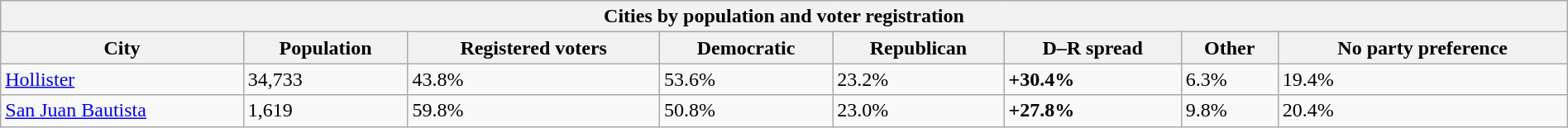<table class="wikitable collapsible collapsed sortable" style="width: 100%;">
<tr>
<th colspan="8">Cities by population and voter registration</th>
</tr>
<tr>
<th>City</th>
<th data-sort-type="number">Population</th>
<th data-sort-type="number">Registered voters<br></th>
<th data-sort-type="number">Democratic</th>
<th data-sort-type="number">Republican</th>
<th data-sort-type="number">D–R spread</th>
<th data-sort-type="number">Other</th>
<th data-sort-type="number">No party preference</th>
</tr>
<tr>
<td><a href='#'>Hollister</a></td>
<td>34,733</td>
<td>43.8%</td>
<td>53.6%</td>
<td>23.2%</td>
<td><span><strong>+30.4%</strong></span></td>
<td>6.3%</td>
<td>19.4%</td>
</tr>
<tr>
<td><a href='#'>San Juan Bautista</a></td>
<td>1,619</td>
<td>59.8%</td>
<td>50.8%</td>
<td>23.0%</td>
<td><span><strong>+27.8%</strong></span></td>
<td>9.8%</td>
<td>20.4%</td>
</tr>
</table>
